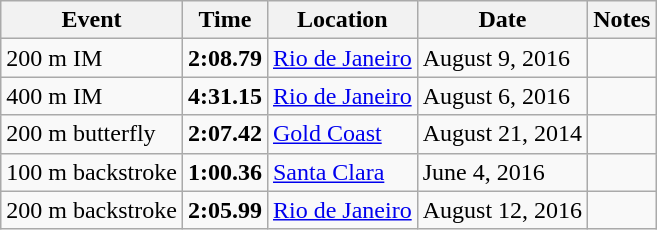<table class="wikitable">
<tr>
<th>Event</th>
<th>Time</th>
<th>Location</th>
<th>Date</th>
<th>Notes</th>
</tr>
<tr>
<td>200 m IM</td>
<td><strong>2:08.79</strong></td>
<td><a href='#'>Rio de Janeiro</a></td>
<td>August 9, 2016</td>
<td></td>
</tr>
<tr>
<td>400 m IM</td>
<td><strong>4:31.15</strong></td>
<td><a href='#'>Rio de Janeiro</a></td>
<td>August 6, 2016</td>
<td></td>
</tr>
<tr>
<td>200 m butterfly</td>
<td><strong>2:07.42</strong></td>
<td><a href='#'>Gold Coast</a></td>
<td>August 21, 2014</td>
<td></td>
</tr>
<tr>
<td>100 m backstroke</td>
<td><strong>1:00.36</strong></td>
<td><a href='#'>Santa Clara</a></td>
<td>June 4, 2016</td>
<td></td>
</tr>
<tr>
<td>200 m backstroke</td>
<td><strong>2:05.99</strong></td>
<td><a href='#'>Rio de Janeiro</a></td>
<td>August 12, 2016</td>
<td></td>
</tr>
</table>
